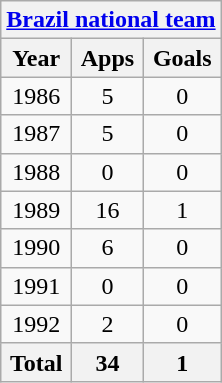<table class="wikitable" style="text-align:center">
<tr>
<th colspan=3><a href='#'>Brazil national team</a></th>
</tr>
<tr>
<th>Year</th>
<th>Apps</th>
<th>Goals</th>
</tr>
<tr>
<td>1986</td>
<td>5</td>
<td>0</td>
</tr>
<tr>
<td>1987</td>
<td>5</td>
<td>0</td>
</tr>
<tr>
<td>1988</td>
<td>0</td>
<td>0</td>
</tr>
<tr>
<td>1989</td>
<td>16</td>
<td>1</td>
</tr>
<tr>
<td>1990</td>
<td>6</td>
<td>0</td>
</tr>
<tr>
<td>1991</td>
<td>0</td>
<td>0</td>
</tr>
<tr>
<td>1992</td>
<td>2</td>
<td>0</td>
</tr>
<tr>
<th>Total</th>
<th>34</th>
<th>1</th>
</tr>
</table>
